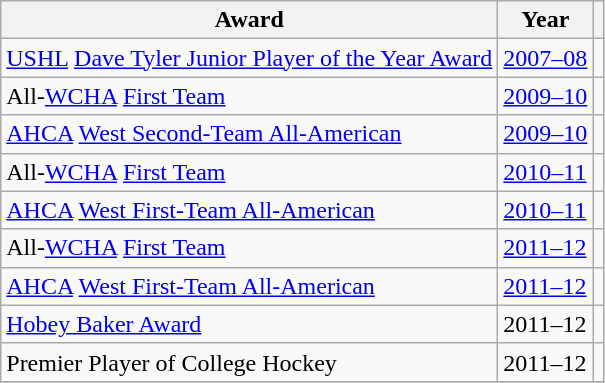<table class="wikitable">
<tr>
<th>Award</th>
<th>Year</th>
<th></th>
</tr>
<tr>
<td><a href='#'>USHL</a> <a href='#'>Dave Tyler Junior Player of the Year Award</a></td>
<td><a href='#'>2007–08</a></td>
<td></td>
</tr>
<tr>
<td>All-<a href='#'>WCHA</a> <a href='#'>First Team</a></td>
<td><a href='#'>2009–10</a></td>
<td></td>
</tr>
<tr>
<td><a href='#'>AHCA</a> <a href='#'>West Second-Team All-American</a></td>
<td><a href='#'>2009–10</a></td>
<td></td>
</tr>
<tr>
<td>All-<a href='#'>WCHA</a> <a href='#'>First Team</a></td>
<td><a href='#'>2010–11</a></td>
<td></td>
</tr>
<tr>
<td><a href='#'>AHCA</a> <a href='#'>West First-Team All-American</a></td>
<td><a href='#'>2010–11</a></td>
<td></td>
</tr>
<tr>
<td>All-<a href='#'>WCHA</a> <a href='#'>First Team</a></td>
<td><a href='#'>2011–12</a></td>
<td></td>
</tr>
<tr>
<td><a href='#'>AHCA</a> <a href='#'>West First-Team All-American</a></td>
<td><a href='#'>2011–12</a></td>
<td></td>
</tr>
<tr>
<td><a href='#'>Hobey Baker Award</a></td>
<td>2011–12</td>
<td></td>
</tr>
<tr>
<td>Premier Player of College Hockey</td>
<td>2011–12</td>
<td></td>
</tr>
<tr>
</tr>
</table>
